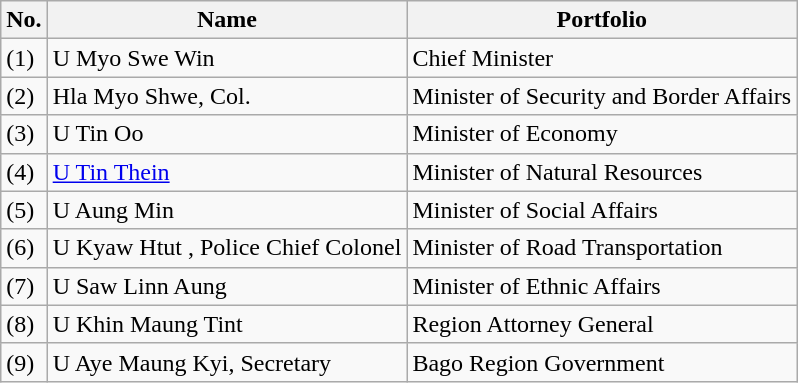<table class="wikitable">
<tr>
<th>No.</th>
<th>Name</th>
<th>Portfolio</th>
</tr>
<tr>
<td>(1)</td>
<td>U Myo Swe Win</td>
<td>Chief Minister</td>
</tr>
<tr>
<td>(2)</td>
<td>Hla Myo Shwe, Col.</td>
<td>Minister of Security and Border Affairs</td>
</tr>
<tr>
<td>(3)</td>
<td>U Tin Oo</td>
<td>Minister of Economy</td>
</tr>
<tr>
<td>(4)</td>
<td><a href='#'>U Tin Thein</a></td>
<td>Minister of Natural Resources</td>
</tr>
<tr>
<td>(5)</td>
<td>U Aung Min</td>
<td>Minister of Social Affairs</td>
</tr>
<tr>
<td>(6)</td>
<td>U Kyaw Htut , Police Chief Colonel</td>
<td>Minister of Road Transportation</td>
</tr>
<tr>
<td>(7)</td>
<td>U Saw Linn Aung</td>
<td>Minister of Ethnic Affairs</td>
</tr>
<tr>
<td>(8)</td>
<td>U Khin Maung Tint</td>
<td>Region Attorney General</td>
</tr>
<tr>
<td>(9)</td>
<td>U Aye Maung Kyi, Secretary</td>
<td>Bago Region Government</td>
</tr>
</table>
